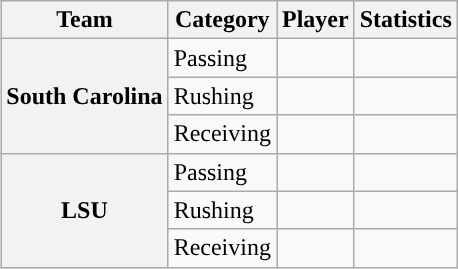<table class="wikitable" style="float:right">
<tr>
<th>Team</th>
<th>Category</th>
<th>Player</th>
<th>Statistics</th>
</tr>
<tr>
<th rowspan=3>South Carolina</th>
<td>Passing</td>
<td></td>
<td></td>
</tr>
<tr>
<td>Rushing</td>
<td></td>
<td></td>
</tr>
<tr>
<td>Receiving</td>
<td></td>
<td></td>
</tr>
<tr>
<th rowspan=3>LSU</th>
<td>Passing</td>
<td></td>
<td></td>
</tr>
<tr>
<td>Rushing</td>
<td></td>
<td></td>
</tr>
<tr>
<td>Receiving</td>
<td></td>
<td></td>
</tr>
</table>
